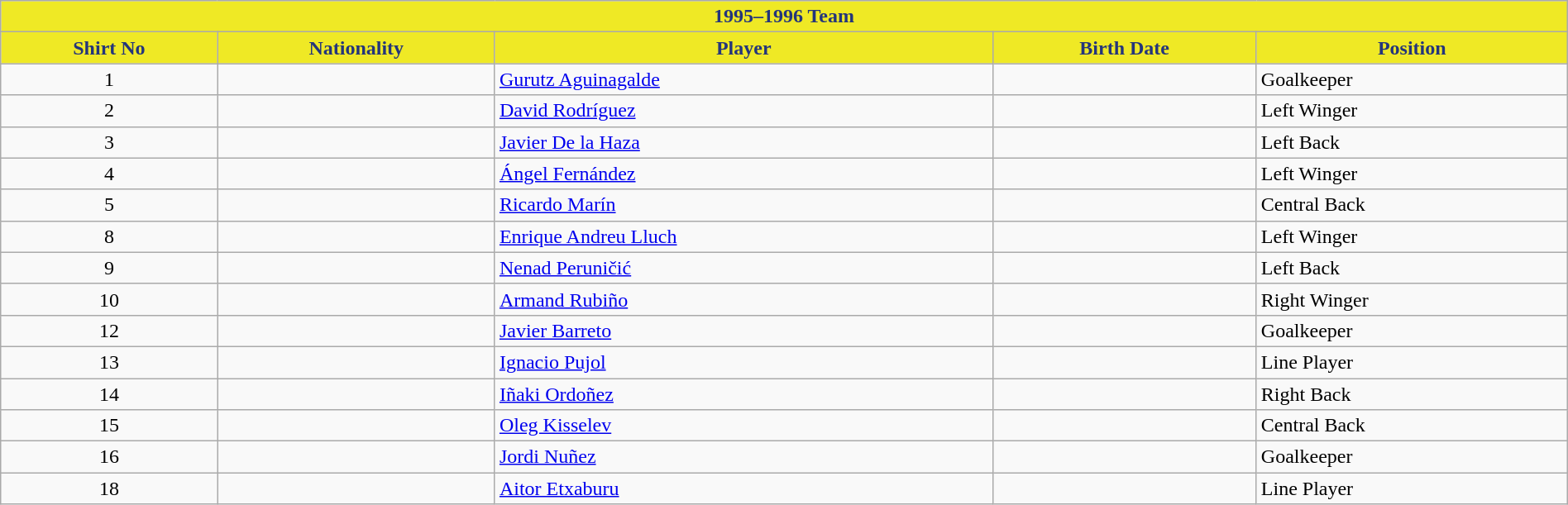<table class="wikitable collapsible collapsed" style="width:100%;">
<tr>
<th colspan=5 style="background-color:#EFE925;color:#24357B;text-align:center;"> <strong>1995–1996 Team</strong></th>
</tr>
<tr>
<th style="color:#24357B; background:#EFE925">Shirt No</th>
<th style="color:#24357B; background:#EFE925">Nationality</th>
<th style="color:#24357B; background:#EFE925">Player</th>
<th style="color:#24357B; background:#EFE925">Birth Date</th>
<th style="color:#24357B; background:#EFE925">Position</th>
</tr>
<tr>
<td align=center>1</td>
<td></td>
<td><a href='#'>Gurutz Aguinagalde</a></td>
<td></td>
<td>Goalkeeper</td>
</tr>
<tr>
<td align=center>2</td>
<td></td>
<td><a href='#'>David Rodríguez</a></td>
<td></td>
<td>Left Winger</td>
</tr>
<tr>
<td align=center>3</td>
<td></td>
<td><a href='#'>Javier De la Haza</a></td>
<td></td>
<td>Left Back</td>
</tr>
<tr>
<td align=center>4</td>
<td></td>
<td><a href='#'>Ángel Fernández</a></td>
<td></td>
<td>Left Winger</td>
</tr>
<tr>
<td align=center>5</td>
<td></td>
<td><a href='#'>Ricardo Marín</a></td>
<td></td>
<td>Central Back</td>
</tr>
<tr>
<td align=center>8</td>
<td></td>
<td><a href='#'>Enrique Andreu Lluch</a></td>
<td></td>
<td>Left Winger</td>
</tr>
<tr>
<td align=center>9</td>
<td></td>
<td><a href='#'>Nenad Peruničić</a></td>
<td></td>
<td>Left Back</td>
</tr>
<tr>
<td align=center>10</td>
<td></td>
<td><a href='#'>Armand Rubiño</a></td>
<td></td>
<td>Right Winger</td>
</tr>
<tr>
<td align=center>12</td>
<td></td>
<td><a href='#'>Javier Barreto</a></td>
<td></td>
<td>Goalkeeper</td>
</tr>
<tr>
<td align=center>13</td>
<td></td>
<td><a href='#'>Ignacio Pujol</a></td>
<td></td>
<td>Line Player</td>
</tr>
<tr>
<td align=center>14</td>
<td></td>
<td><a href='#'>Iñaki Ordoñez</a></td>
<td></td>
<td>Right Back</td>
</tr>
<tr>
<td align=center>15</td>
<td></td>
<td><a href='#'>Oleg Kisselev</a></td>
<td></td>
<td>Central Back</td>
</tr>
<tr>
<td align=center>16</td>
<td></td>
<td><a href='#'>Jordi Nuñez</a></td>
<td></td>
<td>Goalkeeper</td>
</tr>
<tr>
<td align=center>18</td>
<td></td>
<td><a href='#'>Aitor Etxaburu</a></td>
<td></td>
<td>Line Player</td>
</tr>
</table>
